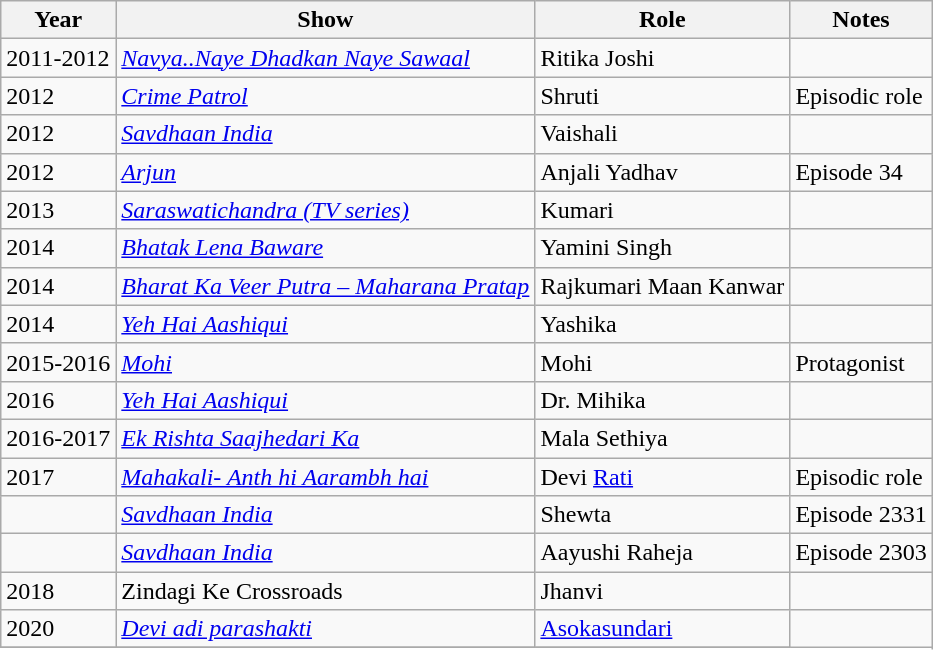<table class="wikitable">
<tr>
<th>Year</th>
<th>Show</th>
<th>Role</th>
<th>Notes</th>
</tr>
<tr>
<td>2011-2012</td>
<td><em><a href='#'>Navya..Naye Dhadkan Naye Sawaal</a></em></td>
<td>Ritika Joshi</td>
<td></td>
</tr>
<tr>
<td>2012</td>
<td><a href='#'><em>Crime Patrol</em></a></td>
<td>Shruti</td>
<td>Episodic role</td>
</tr>
<tr>
<td>2012</td>
<td><em><a href='#'>Savdhaan India</a></em></td>
<td>Vaishali</td>
<td></td>
</tr>
<tr>
<td>2012</td>
<td><a href='#'><em>Arjun</em></a></td>
<td>Anjali Yadhav</td>
<td>Episode 34</td>
</tr>
<tr>
<td>2013</td>
<td><em><a href='#'>Saraswatichandra (TV series)</a></em></td>
<td>Kumari</td>
<td></td>
</tr>
<tr>
<td>2014</td>
<td><em><a href='#'>Bhatak Lena Baware</a></em></td>
<td>Yamini Singh</td>
<td></td>
</tr>
<tr>
<td>2014</td>
<td><em><a href='#'>Bharat Ka Veer Putra – Maharana Pratap</a></em></td>
<td>Rajkumari Maan Kanwar</td>
<td></td>
</tr>
<tr>
<td>2014</td>
<td><em><a href='#'>Yeh Hai Aashiqui</a></em></td>
<td>Yashika</td>
<td></td>
</tr>
<tr>
<td>2015-2016</td>
<td><a href='#'><em>Mohi</em></a></td>
<td>Mohi</td>
<td>Protagonist</td>
</tr>
<tr>
<td>2016</td>
<td><em><a href='#'>Yeh Hai Aashiqui</a></em></td>
<td>Dr. Mihika</td>
<td></td>
</tr>
<tr>
<td>2016-2017</td>
<td><em><a href='#'>Ek Rishta Saajhedari Ka</a></em></td>
<td>Mala Sethiya</td>
<td></td>
</tr>
<tr>
<td>2017</td>
<td><em><a href='#'>Mahakali- Anth hi Aarambh hai</a></em></td>
<td>Devi <a href='#'>Rati</a></td>
<td>Episodic role</td>
</tr>
<tr>
<td></td>
<td><em><a href='#'>Savdhaan India</a></em></td>
<td>Shewta</td>
<td>Episode 2331</td>
</tr>
<tr>
<td></td>
<td><em><a href='#'>Savdhaan India</a></em></td>
<td>Aayushi Raheja</td>
<td>Episode 2303</td>
</tr>
<tr>
<td>2018</td>
<td>Zindagi Ke Crossroads</td>
<td>Jhanvi</td>
<td></td>
</tr>
<tr>
<td>2020</td>
<td><em><a href='#'>Devi adi parashakti</a></em></td>
<td><a href='#'>Asokasundari</a></td>
</tr>
<tr>
</tr>
</table>
